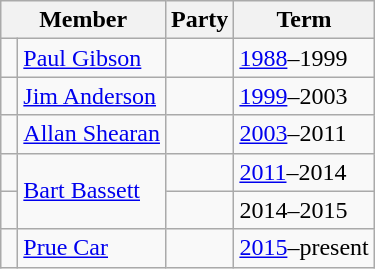<table class="wikitable">
<tr>
<th colspan="2">Member</th>
<th>Party</th>
<th>Term</th>
</tr>
<tr>
<td> </td>
<td><a href='#'>Paul Gibson</a></td>
<td></td>
<td><a href='#'>1988</a>–1999</td>
</tr>
<tr>
<td> </td>
<td><a href='#'>Jim Anderson</a></td>
<td></td>
<td><a href='#'>1999</a>–2003</td>
</tr>
<tr>
<td> </td>
<td><a href='#'>Allan Shearan</a></td>
<td></td>
<td><a href='#'>2003</a>–2011</td>
</tr>
<tr>
<td> </td>
<td rowspan="2"><a href='#'>Bart Bassett</a></td>
<td></td>
<td><a href='#'>2011</a>–2014</td>
</tr>
<tr>
<td> </td>
<td></td>
<td>2014–2015</td>
</tr>
<tr>
<td> </td>
<td><a href='#'>Prue Car</a></td>
<td></td>
<td><a href='#'>2015</a>–present</td>
</tr>
</table>
